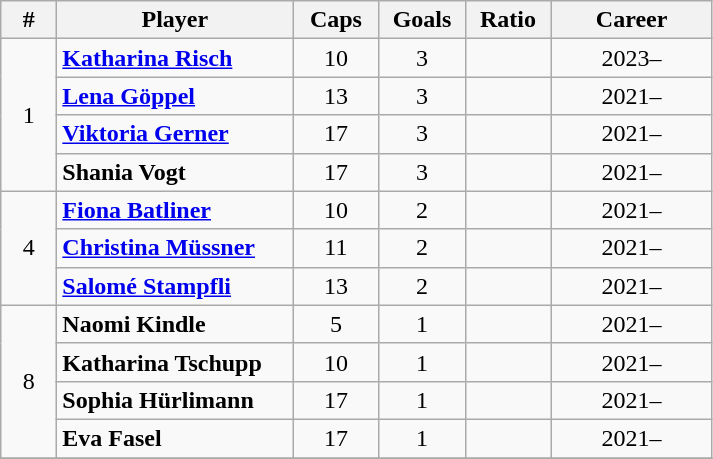<table class="wikitable sortable" style="text-align:center">
<tr>
<th width=30px>#</th>
<th width=150px>Player</th>
<th width=50px>Caps</th>
<th width=50px>Goals</th>
<th width=50px>Ratio</th>
<th width=100px>Career</th>
</tr>
<tr>
<td rowspan="4">1</td>
<td align=left><strong><a href='#'>Katharina Risch</a></strong></td>
<td>10</td>
<td>3</td>
<td></td>
<td>2023–</td>
</tr>
<tr>
<td align=left><strong><a href='#'>Lena Göppel</a></strong></td>
<td>13</td>
<td>3</td>
<td></td>
<td>2021–</td>
</tr>
<tr>
<td align=left><strong><a href='#'>Viktoria Gerner</a></strong></td>
<td>17</td>
<td>3</td>
<td></td>
<td>2021–</td>
</tr>
<tr>
<td align=left><strong>Shania Vogt</strong></td>
<td>17</td>
<td>3</td>
<td></td>
<td>2021–</td>
</tr>
<tr>
<td rowspan="3">4</td>
<td align=left><strong><a href='#'>Fiona Batliner</a></strong></td>
<td>10</td>
<td>2</td>
<td></td>
<td>2021–</td>
</tr>
<tr>
<td align=left><strong><a href='#'>Christina Müssner</a></strong></td>
<td>11</td>
<td>2</td>
<td></td>
<td>2021–</td>
</tr>
<tr>
<td align=left><strong><a href='#'>Salomé Stampfli</a></strong></td>
<td>13</td>
<td>2</td>
<td></td>
<td>2021–</td>
</tr>
<tr>
<td rowspan="4">8</td>
<td align=left><strong>Naomi Kindle</strong></td>
<td>5</td>
<td>1</td>
<td></td>
<td>2021–</td>
</tr>
<tr>
<td align=left><strong>Katharina Tschupp</strong></td>
<td>10</td>
<td>1</td>
<td></td>
<td>2021–</td>
</tr>
<tr>
<td align=left><strong>Sophia Hürlimann</strong></td>
<td>17</td>
<td>1</td>
<td></td>
<td>2021–</td>
</tr>
<tr>
<td align=left><strong>Eva Fasel</strong></td>
<td>17</td>
<td>1</td>
<td></td>
<td>2021–</td>
</tr>
<tr>
</tr>
</table>
